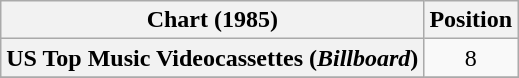<table class="wikitable plainrowheaders sortable" style="text-align:center;">
<tr>
<th scope="col">Chart (1985)</th>
<th scope="col">Position</th>
</tr>
<tr>
<th scope="row">US Top Music Videocassettes (<em>Billboard</em>)</th>
<td>8</td>
</tr>
<tr>
</tr>
</table>
